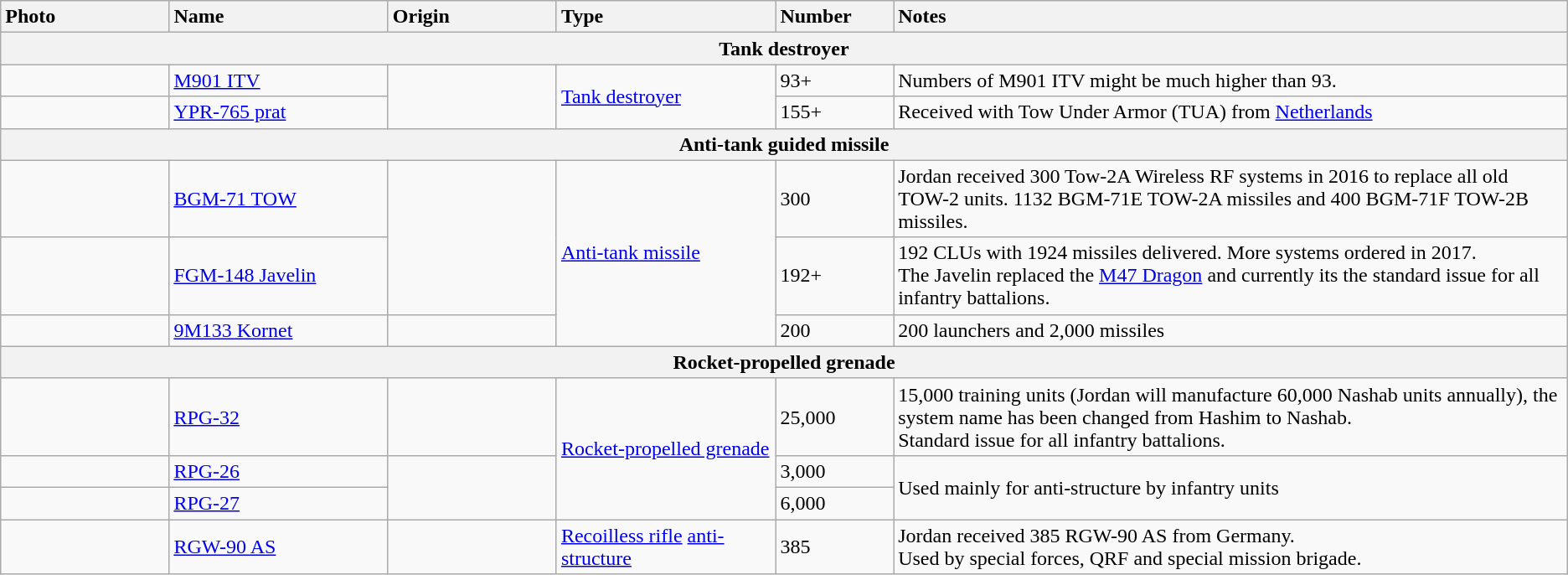<table class="wikitable">
<tr>
<th style="text-align: left; width:10%;">Photo</th>
<th style="text-align: left; width:13%;">Name</th>
<th style="text-align: left; width:10%;">Origin</th>
<th style="text-align: left; width:13%;">Type</th>
<th style="text-align: left; width:7%;">Number</th>
<th style="text-align: left; width:40%;">Notes</th>
</tr>
<tr>
<th colspan="7">Tank destroyer</th>
</tr>
<tr>
<td></td>
<td><a href='#'>M901 ITV</a></td>
<td rowspan="2"></td>
<td rowspan="2"><a href='#'>Tank destroyer</a></td>
<td>93+</td>
<td>Numbers of M901 ITV might be much higher than 93.</td>
</tr>
<tr>
<td></td>
<td><a href='#'>YPR-765 prat</a></td>
<td>155+</td>
<td>Received with Tow Under Armor (TUA) from <a href='#'>Netherlands</a></td>
</tr>
<tr>
<th colspan="7">Anti-tank guided missile</th>
</tr>
<tr>
<td></td>
<td><a href='#'>BGM-71 TOW</a></td>
<td rowspan="2"></td>
<td rowspan="3"><a href='#'>Anti-tank missile</a></td>
<td>300</td>
<td>Jordan received 300 Tow-2A Wireless RF systems in 2016 to replace all old TOW-2 units. 1132 BGM-71E TOW-2A missiles and 400 BGM-71F TOW-2B missiles.</td>
</tr>
<tr>
<td></td>
<td><a href='#'>FGM-148 Javelin</a></td>
<td>192+</td>
<td>192 CLUs with 1924 missiles delivered. More systems ordered in 2017.<br>The Javelin replaced the <a href='#'>M47 Dragon</a> and currently its the standard issue for all infantry battalions.</td>
</tr>
<tr>
<td></td>
<td><a href='#'>9M133 Kornet</a></td>
<td></td>
<td>200</td>
<td>200 launchers and 2,000 missiles</td>
</tr>
<tr>
<th colspan="7">Rocket-propelled grenade</th>
</tr>
<tr>
<td></td>
<td><a href='#'>RPG-32</a></td>
<td> <br> </td>
<td rowspan="3"><a href='#'>Rocket-propelled grenade</a></td>
<td>25,000</td>
<td>15,000 training units (Jordan will manufacture 60,000 Nashab units annually), the system name has been changed from Hashim to Nashab.<br>Standard issue for all infantry battalions.</td>
</tr>
<tr>
<td></td>
<td><a href='#'>RPG-26</a></td>
<td rowspan="2"></td>
<td>3,000</td>
<td rowspan="2">Used mainly for anti-structure by infantry units</td>
</tr>
<tr>
<td></td>
<td><a href='#'>RPG-27</a></td>
<td>6,000</td>
</tr>
<tr>
<td></td>
<td><a href='#'>RGW-90 AS</a></td>
<td></td>
<td><a href='#'>Recoilless rifle</a> <a href='#'>anti-structure</a></td>
<td>385</td>
<td>Jordan received 385 RGW-90 AS from Germany.<br>Used by special forces, QRF and special mission brigade.</td>
</tr>
</table>
